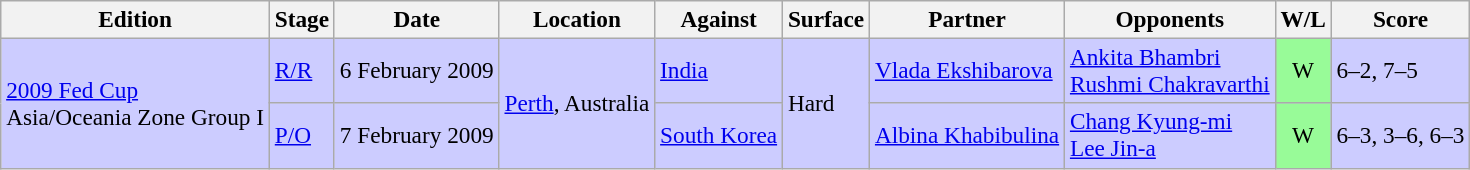<table class=wikitable style=font-size:97%>
<tr>
<th>Edition</th>
<th>Stage</th>
<th>Date</th>
<th>Location</th>
<th>Against</th>
<th>Surface</th>
<th>Partner</th>
<th>Opponents</th>
<th>W/L</th>
<th>Score</th>
</tr>
<tr style="background:#ccf;">
<td rowspan="2"><a href='#'>2009 Fed Cup</a> <br> Asia/Oceania Zone Group I</td>
<td><a href='#'>R/R</a></td>
<td>6 February 2009</td>
<td rowspan="2"><a href='#'>Perth</a>, Australia</td>
<td> <a href='#'>India</a></td>
<td rowspan="2">Hard</td>
<td> <a href='#'>Vlada Ekshibarova</a></td>
<td> <a href='#'>Ankita Bhambri</a> <br>  <a href='#'>Rushmi Chakravarthi</a></td>
<td style="text-align:center; background:#98fb98;">W</td>
<td>6–2, 7–5</td>
</tr>
<tr style="background:#ccf;">
<td><a href='#'>P/O</a></td>
<td>7 February 2009</td>
<td> <a href='#'>South Korea</a></td>
<td> <a href='#'>Albina Khabibulina</a></td>
<td> <a href='#'>Chang Kyung-mi</a> <br>  <a href='#'>Lee Jin-a</a></td>
<td style="text-align:center; background:#98fb98;">W</td>
<td>6–3, 3–6, 6–3</td>
</tr>
</table>
